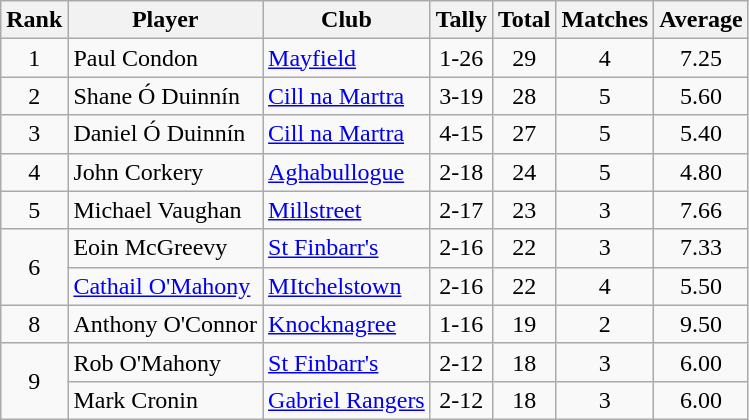<table class="wikitable">
<tr>
<th>Rank</th>
<th>Player</th>
<th>Club</th>
<th>Tally</th>
<th>Total</th>
<th>Matches</th>
<th>Average</th>
</tr>
<tr>
<td rowspan="1" style="text-align:center;">1</td>
<td>Paul Condon</td>
<td><a href='#'>Mayfield</a></td>
<td align=center>1-26</td>
<td align=center>29</td>
<td align=center>4</td>
<td align=center>7.25</td>
</tr>
<tr>
<td rowspan="1" style="text-align:center;">2</td>
<td>Shane Ó Duinnín</td>
<td><a href='#'>Cill na Martra</a></td>
<td align=center>3-19</td>
<td align=center>28</td>
<td align=center>5</td>
<td align=center>5.60</td>
</tr>
<tr>
<td rowspan="1" style="text-align:center;">3</td>
<td>Daniel Ó Duinnín</td>
<td><a href='#'>Cill na Martra</a></td>
<td align=center>4-15</td>
<td align=center>27</td>
<td align=center>5</td>
<td align=center>5.40</td>
</tr>
<tr>
<td rowspan="1" style="text-align:center;">4</td>
<td>John Corkery</td>
<td><a href='#'>Aghabullogue</a></td>
<td align=center>2-18</td>
<td align=center>24</td>
<td align=center>5</td>
<td align=center>4.80</td>
</tr>
<tr>
<td rowspan="1" style="text-align:center;">5</td>
<td>Michael Vaughan</td>
<td><a href='#'>Millstreet</a></td>
<td align=center>2-17</td>
<td align=center>23</td>
<td align=center>3</td>
<td align=center>7.66</td>
</tr>
<tr>
<td rowspan="2" style="text-align:center;">6</td>
<td>Eoin McGreevy</td>
<td><a href='#'>St Finbarr's</a></td>
<td align=center>2-16</td>
<td align=center>22</td>
<td align=center>3</td>
<td align=center>7.33</td>
</tr>
<tr>
<td><a href='#'>Cathail O'Mahony</a></td>
<td><a href='#'>MItchelstown</a></td>
<td align=center>2-16</td>
<td align=center>22</td>
<td align=center>4</td>
<td align=center>5.50</td>
</tr>
<tr>
<td rowspan="1" style="text-align:center;">8</td>
<td>Anthony O'Connor</td>
<td><a href='#'>Knocknagree</a></td>
<td align=center>1-16</td>
<td align=center>19</td>
<td align=center>2</td>
<td align=center>9.50</td>
</tr>
<tr>
<td rowspan="2" style="text-align:center;">9</td>
<td>Rob O'Mahony</td>
<td><a href='#'>St Finbarr's</a></td>
<td align=center>2-12</td>
<td align=center>18</td>
<td align=center>3</td>
<td align=center>6.00</td>
</tr>
<tr>
<td>Mark Cronin</td>
<td><a href='#'>Gabriel Rangers</a></td>
<td align=center>2-12</td>
<td align=center>18</td>
<td align=center>3</td>
<td align=center>6.00</td>
</tr>
</table>
